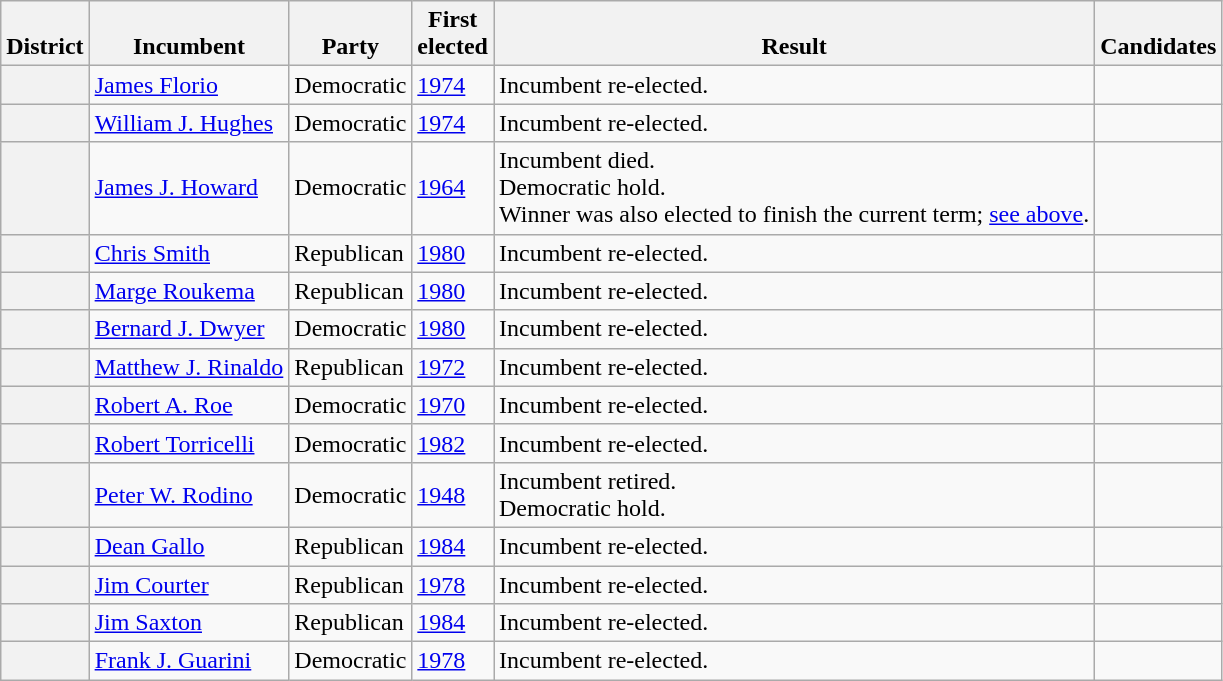<table class=wikitable>
<tr valign=bottom>
<th>District</th>
<th>Incumbent</th>
<th>Party</th>
<th>First<br>elected</th>
<th>Result</th>
<th>Candidates</th>
</tr>
<tr>
<th></th>
<td><a href='#'>James Florio</a></td>
<td>Democratic</td>
<td><a href='#'>1974</a></td>
<td>Incumbent re-elected.</td>
<td nowrap></td>
</tr>
<tr>
<th></th>
<td><a href='#'>William J. Hughes</a></td>
<td>Democratic</td>
<td><a href='#'>1974</a></td>
<td>Incumbent re-elected.</td>
<td nowrap></td>
</tr>
<tr>
<th></th>
<td><a href='#'>James J. Howard</a></td>
<td>Democratic</td>
<td><a href='#'>1964</a></td>
<td>Incumbent died.<br>Democratic hold.<br>Winner was also elected to finish the current term; <a href='#'>see above</a>.</td>
<td nowrap></td>
</tr>
<tr>
<th></th>
<td><a href='#'>Chris Smith</a></td>
<td>Republican</td>
<td><a href='#'>1980</a></td>
<td>Incumbent re-elected.</td>
<td nowrap><br></td>
</tr>
<tr>
<th></th>
<td><a href='#'>Marge Roukema</a></td>
<td>Republican</td>
<td><a href='#'>1980</a></td>
<td>Incumbent re-elected.</td>
<td nowrap></td>
</tr>
<tr>
<th></th>
<td><a href='#'>Bernard J. Dwyer</a></td>
<td>Democratic</td>
<td><a href='#'>1980</a></td>
<td>Incumbent re-elected.</td>
<td nowrap><br></td>
</tr>
<tr>
<th></th>
<td><a href='#'>Matthew J. Rinaldo</a></td>
<td>Republican</td>
<td><a href='#'>1972</a></td>
<td>Incumbent re-elected.</td>
<td nowrap></td>
</tr>
<tr>
<th></th>
<td><a href='#'>Robert A. Roe</a></td>
<td>Democratic</td>
<td><a href='#'>1970</a></td>
<td>Incumbent re-elected.</td>
<td nowrap></td>
</tr>
<tr>
<th></th>
<td><a href='#'>Robert Torricelli</a></td>
<td>Democratic</td>
<td><a href='#'>1982</a></td>
<td>Incumbent re-elected.</td>
<td nowrap></td>
</tr>
<tr>
<th></th>
<td><a href='#'>Peter W. Rodino</a></td>
<td>Democratic</td>
<td><a href='#'>1948</a></td>
<td>Incumbent retired.<br>Democratic hold.</td>
<td nowrap><br></td>
</tr>
<tr>
<th></th>
<td><a href='#'>Dean Gallo</a></td>
<td>Republican</td>
<td><a href='#'>1984</a></td>
<td>Incumbent re-elected.</td>
<td nowrap></td>
</tr>
<tr>
<th></th>
<td><a href='#'>Jim Courter</a></td>
<td>Republican</td>
<td><a href='#'>1978</a></td>
<td>Incumbent re-elected.</td>
<td nowrap></td>
</tr>
<tr>
<th></th>
<td><a href='#'>Jim Saxton</a></td>
<td>Republican</td>
<td><a href='#'>1984</a></td>
<td>Incumbent re-elected.</td>
<td nowrap></td>
</tr>
<tr>
<th></th>
<td><a href='#'>Frank J. Guarini</a></td>
<td>Democratic</td>
<td><a href='#'>1978</a></td>
<td>Incumbent re-elected.</td>
<td nowrap><br></td>
</tr>
</table>
